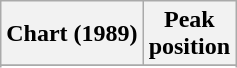<table class="wikitable sortable plainrowheaders" style="text-align:center">
<tr>
<th>Chart (1989)</th>
<th>Peak<br>position</th>
</tr>
<tr>
</tr>
<tr>
</tr>
<tr>
</tr>
</table>
